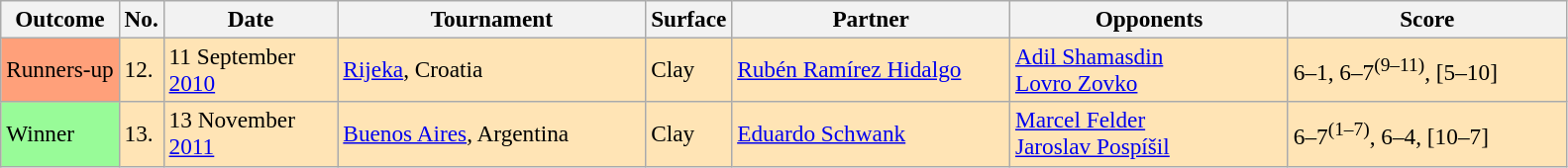<table class=wikitable style=font-size:97%>
<tr>
<th>Outcome</th>
<th>No.</th>
<th width=110>Date</th>
<th width=200>Tournament</th>
<th>Surface</th>
<th width=180>Partner</th>
<th width=180>Opponents</th>
<th width=180>Score</th>
</tr>
<tr bgcolor=moccasin>
<td bgcolor=#FFA07A>Runners-up</td>
<td>12.</td>
<td>11 September <a href='#'>2010</a></td>
<td><a href='#'>Rijeka</a>, Croatia</td>
<td>Clay</td>
<td> <a href='#'>Rubén Ramírez Hidalgo</a></td>
<td> <a href='#'>Adil Shamasdin</a><br> <a href='#'>Lovro Zovko</a></td>
<td>6–1, 6–7<sup>(9–11)</sup>, [5–10]</td>
</tr>
<tr bgcolor=moccasin>
<td bgcolor=#98FB98>Winner</td>
<td>13.</td>
<td>13 November <a href='#'>2011</a></td>
<td><a href='#'>Buenos Aires</a>, Argentina</td>
<td>Clay</td>
<td> <a href='#'>Eduardo Schwank</a></td>
<td> <a href='#'>Marcel Felder</a><br> <a href='#'>Jaroslav Pospíšil</a></td>
<td>6–7<sup>(1–7)</sup>, 6–4, [10–7]</td>
</tr>
</table>
